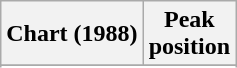<table class="wikitable sortable">
<tr>
<th>Chart (1988)</th>
<th>Peak<br>position</th>
</tr>
<tr>
</tr>
<tr>
</tr>
</table>
